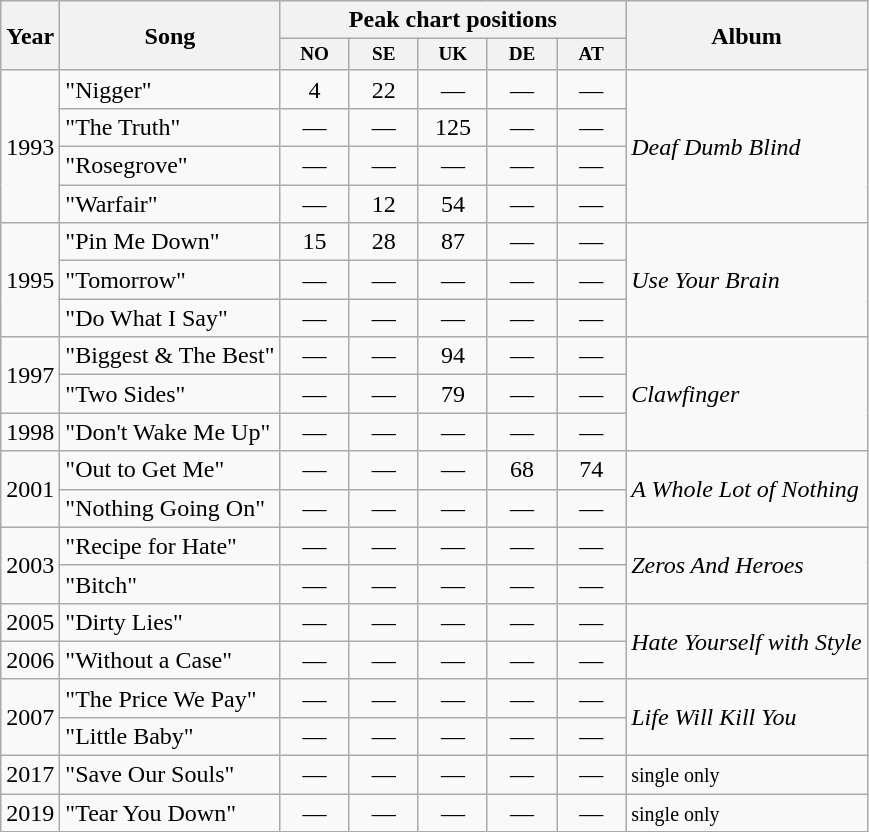<table class="wikitable">
<tr>
<th scope="col" rowspan="2">Year</th>
<th scope="col" rowspan="2">Song</th>
<th scope="col" colspan="5">Peak chart positions</th>
<th scope="col" rowspan="2">Album</th>
</tr>
<tr>
<th scope="col" style="font-size:80%;" width=40>NO</th>
<th scope="col" style="font-size:80%;" width=40>SE</th>
<th scope="col" style="font-size:80%;" width=40>UK</th>
<th scope="col" style="font-size:80%;" width=40>DE</th>
<th scope="col" style="font-size:80%;" width=40>AT</th>
</tr>
<tr>
<td rowspan="4">1993</td>
<td>"Nigger"</td>
<td style="text-align:center;">4</td>
<td style="text-align:center;">22</td>
<td style="text-align:center;">—</td>
<td style="text-align:center;">—</td>
<td style="text-align:center;">—</td>
<td rowspan="4"><em>Deaf Dumb Blind</em></td>
</tr>
<tr>
<td>"The Truth"</td>
<td style="text-align:center;">—</td>
<td style="text-align:center;">—</td>
<td style="text-align:center;">125</td>
<td style="text-align:center;">—</td>
<td style="text-align:center;">—</td>
</tr>
<tr>
<td>"Rosegrove"</td>
<td style="text-align:center;">—</td>
<td style="text-align:center;">—</td>
<td style="text-align:center;">—</td>
<td style="text-align:center;">—</td>
<td style="text-align:center;">—</td>
</tr>
<tr>
<td>"Warfair"</td>
<td style="text-align:center;">—</td>
<td style="text-align:center;">12</td>
<td style="text-align:center;">54</td>
<td style="text-align:center;">—</td>
<td style="text-align:center;">—</td>
</tr>
<tr>
<td rowspan="3">1995</td>
<td>"Pin Me Down"</td>
<td style="text-align:center;">15</td>
<td style="text-align:center;">28</td>
<td style="text-align:center;">87</td>
<td style="text-align:center;">—</td>
<td style="text-align:center;">—</td>
<td rowspan="3"><em>Use Your Brain</em></td>
</tr>
<tr>
<td>"Tomorrow"</td>
<td style="text-align:center;">—</td>
<td style="text-align:center;">—</td>
<td style="text-align:center;">—</td>
<td style="text-align:center;">—</td>
<td style="text-align:center;">—</td>
</tr>
<tr>
<td>"Do What I Say"</td>
<td style="text-align:center;">—</td>
<td style="text-align:center;">—</td>
<td style="text-align:center;">—</td>
<td style="text-align:center;">—</td>
<td style="text-align:center;">—</td>
</tr>
<tr>
<td rowspan="2">1997</td>
<td>"Biggest & The Best"</td>
<td style="text-align:center;">—</td>
<td style="text-align:center;">—</td>
<td style="text-align:center;">94</td>
<td style="text-align:center;">—</td>
<td style="text-align:center;">—</td>
<td rowspan="3"><em>Clawfinger</em></td>
</tr>
<tr>
<td>"Two Sides"</td>
<td style="text-align:center;">—</td>
<td style="text-align:center;">—</td>
<td style="text-align:center;">79</td>
<td style="text-align:center;">—</td>
<td style="text-align:center;">—</td>
</tr>
<tr>
<td>1998</td>
<td>"Don't Wake Me Up"</td>
<td style="text-align:center;">—</td>
<td style="text-align:center;">—</td>
<td style="text-align:center;">—</td>
<td style="text-align:center;">—</td>
<td style="text-align:center;">—</td>
</tr>
<tr>
<td rowspan="2">2001</td>
<td>"Out to Get Me"</td>
<td style="text-align:center;">—</td>
<td style="text-align:center;">—</td>
<td style="text-align:center;">—</td>
<td style="text-align:center;">68</td>
<td style="text-align:center;">74</td>
<td rowspan="2"><em>A Whole Lot of Nothing</em></td>
</tr>
<tr>
<td>"Nothing Going On"</td>
<td style="text-align:center;">—</td>
<td style="text-align:center;">—</td>
<td style="text-align:center;">—</td>
<td style="text-align:center;">—</td>
<td style="text-align:center;">—</td>
</tr>
<tr>
<td rowspan="2">2003</td>
<td>"Recipe for Hate"</td>
<td style="text-align:center;">—</td>
<td style="text-align:center;">—</td>
<td style="text-align:center;">—</td>
<td style="text-align:center;">—</td>
<td style="text-align:center;">—</td>
<td rowspan="2"><em>Zeros And Heroes</em></td>
</tr>
<tr>
<td>"Bitch"</td>
<td style="text-align:center;">—</td>
<td style="text-align:center;">—</td>
<td style="text-align:center;">—</td>
<td style="text-align:center;">—</td>
<td style="text-align:center;">—</td>
</tr>
<tr>
<td>2005</td>
<td>"Dirty Lies"</td>
<td style="text-align:center;">—</td>
<td style="text-align:center;">—</td>
<td style="text-align:center;">—</td>
<td style="text-align:center;">—</td>
<td style="text-align:center;">—</td>
<td rowspan="2"><em>Hate Yourself with Style</em></td>
</tr>
<tr>
<td>2006</td>
<td>"Without a Case"</td>
<td style="text-align:center;">—</td>
<td style="text-align:center;">—</td>
<td style="text-align:center;">—</td>
<td style="text-align:center;">—</td>
<td style="text-align:center;">—</td>
</tr>
<tr>
<td rowspan="2">2007</td>
<td>"The Price We Pay"</td>
<td style="text-align:center;">—</td>
<td style="text-align:center;">—</td>
<td style="text-align:center;">—</td>
<td style="text-align:center;">—</td>
<td style="text-align:center;">—</td>
<td rowspan="2"><em>Life Will Kill You</em></td>
</tr>
<tr>
<td>"Little Baby"</td>
<td style="text-align:center;">—</td>
<td style="text-align:center;">—</td>
<td style="text-align:center;">—</td>
<td style="text-align:center;">—</td>
<td style="text-align:center;">—</td>
</tr>
<tr>
<td rowspan="1">2017</td>
<td>"Save Our Souls"</td>
<td style="text-align:center;">—</td>
<td style="text-align:center;">—</td>
<td style="text-align:center;">—</td>
<td style="text-align:center;">—</td>
<td style="text-align:center;">—</td>
<td><small>single only</small></td>
</tr>
<tr>
<td rowspan="1">2019</td>
<td>"Tear You Down"</td>
<td style="text-align:center;">—</td>
<td style="text-align:center;">—</td>
<td style="text-align:center;">—</td>
<td style="text-align:center;">—</td>
<td style="text-align:center;">—</td>
<td><small>single only</small></td>
</tr>
</table>
